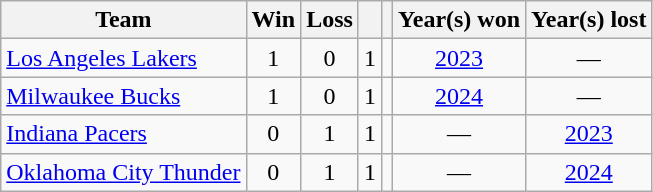<table class="wikitable sortable" style="text-align:center; font-size:100%">
<tr>
<th>Team</th>
<th>Win</th>
<th>Loss</th>
<th data-sort-type="number"></th>
<th></th>
<th>Year(s) won</th>
<th>Year(s) lost</th>
</tr>
<tr>
<td style="text-align:left"><a href='#'>Los Angeles Lakers</a></td>
<td>1</td>
<td>0</td>
<td>1</td>
<td></td>
<td><a href='#'>2023</a></td>
<td>—</td>
</tr>
<tr>
<td style="text-align:left"><a href='#'>Milwaukee Bucks</a></td>
<td>1</td>
<td>0</td>
<td>1</td>
<td></td>
<td><a href='#'>2024</a></td>
<td>—</td>
</tr>
<tr>
<td style="text-align:left"><a href='#'>Indiana Pacers</a></td>
<td>0</td>
<td>1</td>
<td>1</td>
<td></td>
<td>—</td>
<td><a href='#'>2023</a></td>
</tr>
<tr>
<td style="text-align:left"><a href='#'>Oklahoma City Thunder</a></td>
<td>0</td>
<td>1</td>
<td>1</td>
<td></td>
<td>—</td>
<td><a href='#'>2024</a></td>
</tr>
</table>
